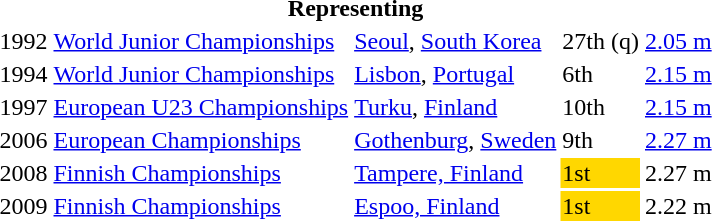<table>
<tr>
<th colspan="5">Representing </th>
</tr>
<tr>
<td>1992</td>
<td><a href='#'>World Junior Championships</a></td>
<td><a href='#'>Seoul</a>, <a href='#'>South Korea</a></td>
<td>27th (q)</td>
<td><a href='#'>2.05 m</a></td>
</tr>
<tr>
<td>1994</td>
<td><a href='#'>World Junior Championships</a></td>
<td><a href='#'>Lisbon</a>, <a href='#'>Portugal</a></td>
<td>6th</td>
<td><a href='#'>2.15 m</a></td>
</tr>
<tr>
<td>1997</td>
<td><a href='#'>European U23 Championships</a></td>
<td><a href='#'>Turku</a>, <a href='#'>Finland</a></td>
<td>10th</td>
<td><a href='#'>2.15 m</a></td>
</tr>
<tr>
<td>2006</td>
<td><a href='#'>European Championships</a></td>
<td><a href='#'>Gothenburg</a>, <a href='#'>Sweden</a></td>
<td>9th</td>
<td><a href='#'>2.27 m</a></td>
</tr>
<tr>
<td>2008</td>
<td><a href='#'>Finnish Championships</a></td>
<td><a href='#'>Tampere, Finland</a></td>
<td bgcolor="gold">1st</td>
<td>2.27 m</td>
</tr>
<tr>
<td>2009</td>
<td><a href='#'>Finnish Championships</a></td>
<td><a href='#'>Espoo, Finland</a></td>
<td bgcolor="gold">1st</td>
<td>2.22 m</td>
</tr>
</table>
